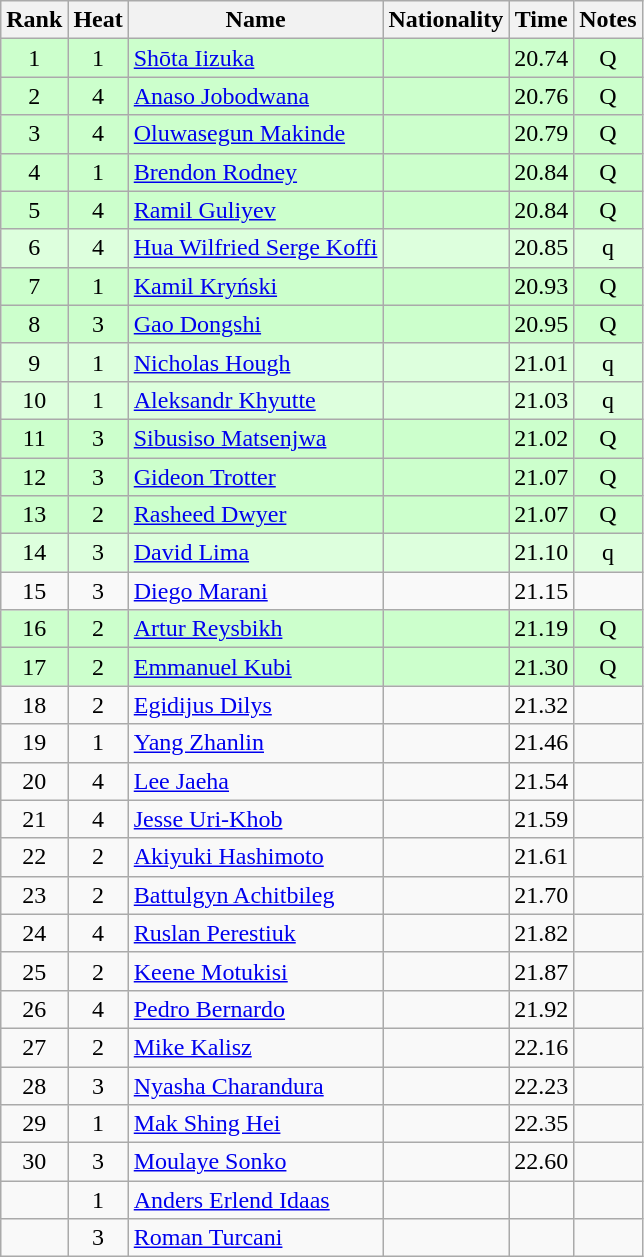<table class="wikitable sortable" style="text-align:center">
<tr>
<th>Rank</th>
<th>Heat</th>
<th>Name</th>
<th>Nationality</th>
<th>Time</th>
<th>Notes</th>
</tr>
<tr bgcolor=ccffcc>
<td>1</td>
<td>1</td>
<td align=left><a href='#'>Shōta Iizuka</a></td>
<td align=left></td>
<td>20.74</td>
<td>Q</td>
</tr>
<tr bgcolor=ccffcc>
<td>2</td>
<td>4</td>
<td align=left><a href='#'>Anaso Jobodwana</a></td>
<td align=left></td>
<td>20.76</td>
<td>Q</td>
</tr>
<tr bgcolor=ccffcc>
<td>3</td>
<td>4</td>
<td align=left><a href='#'>Oluwasegun Makinde</a></td>
<td align=left></td>
<td>20.79</td>
<td>Q</td>
</tr>
<tr bgcolor=ccffcc>
<td>4</td>
<td>1</td>
<td align=left><a href='#'>Brendon Rodney</a></td>
<td align=left></td>
<td>20.84</td>
<td>Q</td>
</tr>
<tr bgcolor=ccffcc>
<td>5</td>
<td>4</td>
<td align=left><a href='#'>Ramil Guliyev</a></td>
<td align=left></td>
<td>20.84</td>
<td>Q</td>
</tr>
<tr bgcolor=ddffdd>
<td>6</td>
<td>4</td>
<td align=left><a href='#'>Hua Wilfried Serge Koffi</a></td>
<td align=left></td>
<td>20.85</td>
<td>q</td>
</tr>
<tr bgcolor=ccffcc>
<td>7</td>
<td>1</td>
<td align=left><a href='#'>Kamil Kryński</a></td>
<td align=left></td>
<td>20.93</td>
<td>Q</td>
</tr>
<tr bgcolor=ccffcc>
<td>8</td>
<td>3</td>
<td align=left><a href='#'>Gao Dongshi</a></td>
<td align=left></td>
<td>20.95</td>
<td>Q</td>
</tr>
<tr bgcolor=ddffdd>
<td>9</td>
<td>1</td>
<td align=left><a href='#'>Nicholas Hough</a></td>
<td align=left></td>
<td>21.01</td>
<td>q</td>
</tr>
<tr bgcolor=ddffdd>
<td>10</td>
<td>1</td>
<td align=left><a href='#'>Aleksandr Khyutte</a></td>
<td align=left></td>
<td>21.03</td>
<td>q</td>
</tr>
<tr bgcolor=ccffcc>
<td>11</td>
<td>3</td>
<td align=left><a href='#'>Sibusiso Matsenjwa</a></td>
<td align=left></td>
<td>21.02</td>
<td>Q</td>
</tr>
<tr bgcolor=ccffcc>
<td>12</td>
<td>3</td>
<td align=left><a href='#'>Gideon Trotter</a></td>
<td align=left></td>
<td>21.07</td>
<td>Q</td>
</tr>
<tr bgcolor=ccffcc>
<td>13</td>
<td>2</td>
<td align=left><a href='#'>Rasheed Dwyer</a></td>
<td align=left></td>
<td>21.07</td>
<td>Q</td>
</tr>
<tr bgcolor=ddffdd>
<td>14</td>
<td>3</td>
<td align=left><a href='#'>David Lima</a></td>
<td align=left></td>
<td>21.10</td>
<td>q</td>
</tr>
<tr>
<td>15</td>
<td>3</td>
<td align=left><a href='#'>Diego Marani</a></td>
<td align=left></td>
<td>21.15</td>
<td></td>
</tr>
<tr bgcolor=ccffcc>
<td>16</td>
<td>2</td>
<td align=left><a href='#'>Artur Reysbikh</a></td>
<td align=left></td>
<td>21.19</td>
<td>Q</td>
</tr>
<tr bgcolor=ccffcc>
<td>17</td>
<td>2</td>
<td align=left><a href='#'>Emmanuel Kubi</a></td>
<td align=left></td>
<td>21.30</td>
<td>Q</td>
</tr>
<tr>
<td>18</td>
<td>2</td>
<td align=left><a href='#'>Egidijus Dilys</a></td>
<td align=left></td>
<td>21.32</td>
<td></td>
</tr>
<tr>
<td>19</td>
<td>1</td>
<td align=left><a href='#'>Yang Zhanlin</a></td>
<td align=left></td>
<td>21.46</td>
<td></td>
</tr>
<tr>
<td>20</td>
<td>4</td>
<td align=left><a href='#'>Lee Jaeha</a></td>
<td align=left></td>
<td>21.54</td>
<td></td>
</tr>
<tr>
<td>21</td>
<td>4</td>
<td align=left><a href='#'>Jesse Uri-Khob</a></td>
<td align=left></td>
<td>21.59</td>
<td></td>
</tr>
<tr>
<td>22</td>
<td>2</td>
<td align=left><a href='#'>Akiyuki Hashimoto</a></td>
<td align=left></td>
<td>21.61</td>
<td></td>
</tr>
<tr>
<td>23</td>
<td>2</td>
<td align=left><a href='#'>Battulgyn Achitbileg</a></td>
<td align=left></td>
<td>21.70</td>
<td></td>
</tr>
<tr>
<td>24</td>
<td>4</td>
<td align=left><a href='#'>Ruslan Perestiuk</a></td>
<td align=left></td>
<td>21.82</td>
<td></td>
</tr>
<tr>
<td>25</td>
<td>2</td>
<td align=left><a href='#'>Keene Motukisi</a></td>
<td align=left></td>
<td>21.87</td>
<td></td>
</tr>
<tr>
<td>26</td>
<td>4</td>
<td align=left><a href='#'>Pedro Bernardo</a></td>
<td align=left></td>
<td>21.92</td>
<td></td>
</tr>
<tr>
<td>27</td>
<td>2</td>
<td align=left><a href='#'>Mike Kalisz</a></td>
<td align=left></td>
<td>22.16</td>
<td></td>
</tr>
<tr>
<td>28</td>
<td>3</td>
<td align=left><a href='#'>Nyasha Charandura</a></td>
<td align=left></td>
<td>22.23</td>
<td></td>
</tr>
<tr>
<td>29</td>
<td>1</td>
<td align=left><a href='#'>Mak Shing Hei</a></td>
<td align=left></td>
<td>22.35</td>
<td></td>
</tr>
<tr>
<td>30</td>
<td>3</td>
<td align=left><a href='#'>Moulaye Sonko</a></td>
<td align=left></td>
<td>22.60</td>
<td></td>
</tr>
<tr>
<td></td>
<td>1</td>
<td align=left><a href='#'>Anders Erlend Idaas</a></td>
<td align=left></td>
<td></td>
<td></td>
</tr>
<tr>
<td></td>
<td>3</td>
<td align=left><a href='#'>Roman Turcani</a></td>
<td align=left></td>
<td></td>
<td></td>
</tr>
</table>
